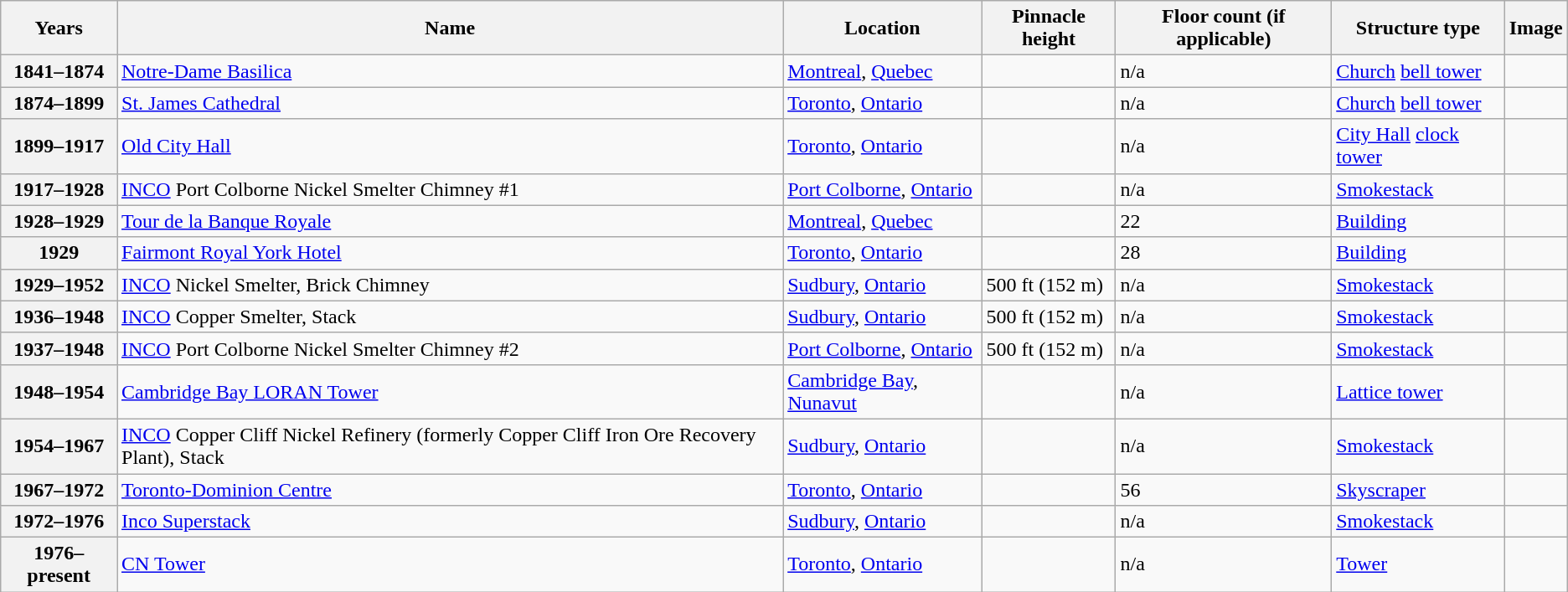<table class="wikitable sortable">
<tr>
<th>Years</th>
<th>Name</th>
<th>Location</th>
<th>Pinnacle height</th>
<th>Floor count (if applicable)</th>
<th>Structure type</th>
<th>Image</th>
</tr>
<tr>
<th>1841–1874</th>
<td><a href='#'>Notre-Dame Basilica</a></td>
<td><a href='#'>Montreal</a>, <a href='#'>Quebec</a></td>
<td></td>
<td>n/a</td>
<td><a href='#'>Church</a> <a href='#'>bell tower</a></td>
<td></td>
</tr>
<tr>
<th>1874–1899</th>
<td><a href='#'>St. James Cathedral</a></td>
<td><a href='#'>Toronto</a>, <a href='#'>Ontario</a></td>
<td></td>
<td>n/a</td>
<td><a href='#'>Church</a> <a href='#'>bell tower</a></td>
<td></td>
</tr>
<tr>
<th>1899–1917</th>
<td><a href='#'>Old City Hall</a></td>
<td><a href='#'>Toronto</a>, <a href='#'>Ontario</a></td>
<td></td>
<td>n/a</td>
<td><a href='#'>City Hall</a> <a href='#'>clock tower</a></td>
<td></td>
</tr>
<tr>
<th>1917–1928</th>
<td><a href='#'>INCO</a> Port Colborne Nickel Smelter Chimney #1</td>
<td><a href='#'>Port Colborne</a>, <a href='#'>Ontario</a></td>
<td></td>
<td>n/a</td>
<td><a href='#'>Smokestack</a></td>
<td></td>
</tr>
<tr>
<th>1928–1929</th>
<td><a href='#'>Tour de la Banque Royale</a></td>
<td><a href='#'>Montreal</a>, <a href='#'>Quebec</a></td>
<td></td>
<td>22</td>
<td><a href='#'>Building</a></td>
<td></td>
</tr>
<tr>
<th>1929</th>
<td><a href='#'>Fairmont Royal York Hotel</a></td>
<td><a href='#'>Toronto</a>, <a href='#'>Ontario</a></td>
<td></td>
<td>28</td>
<td><a href='#'>Building</a></td>
<td></td>
</tr>
<tr>
<th>1929–1952</th>
<td><a href='#'>INCO</a> Nickel Smelter, Brick Chimney</td>
<td><a href='#'>Sudbury</a>, <a href='#'>Ontario</a></td>
<td>500 ft (152 m)</td>
<td>n/a</td>
<td><a href='#'>Smokestack</a></td>
<td></td>
</tr>
<tr>
<th>1936–1948</th>
<td><a href='#'>INCO</a> Copper Smelter, Stack</td>
<td><a href='#'>Sudbury</a>, <a href='#'>Ontario</a></td>
<td>500 ft (152 m)</td>
<td>n/a</td>
<td><a href='#'>Smokestack</a></td>
<td></td>
</tr>
<tr>
<th>1937–1948</th>
<td><a href='#'>INCO</a> Port Colborne Nickel Smelter Chimney #2</td>
<td><a href='#'>Port Colborne</a>, <a href='#'>Ontario</a></td>
<td>500 ft (152 m)</td>
<td>n/a</td>
<td><a href='#'>Smokestack</a></td>
<td></td>
</tr>
<tr>
<th>1948–1954</th>
<td><a href='#'>Cambridge Bay LORAN Tower</a></td>
<td><a href='#'>Cambridge Bay</a>, <a href='#'>Nunavut</a></td>
<td></td>
<td>n/a</td>
<td><a href='#'>Lattice tower</a></td>
<td></td>
</tr>
<tr>
<th>1954–1967</th>
<td><a href='#'>INCO</a> Copper Cliff Nickel Refinery (formerly Copper Cliff Iron Ore Recovery Plant), Stack</td>
<td><a href='#'>Sudbury</a>, <a href='#'>Ontario</a></td>
<td></td>
<td>n/a</td>
<td><a href='#'>Smokestack</a></td>
<td></td>
</tr>
<tr>
<th>1967–1972</th>
<td><a href='#'>Toronto-Dominion Centre</a></td>
<td><a href='#'>Toronto</a>, <a href='#'>Ontario</a></td>
<td></td>
<td>56</td>
<td><a href='#'>Skyscraper</a></td>
<td></td>
</tr>
<tr>
<th>1972–1976</th>
<td><a href='#'>Inco Superstack</a></td>
<td><a href='#'>Sudbury</a>, <a href='#'>Ontario</a></td>
<td></td>
<td>n/a</td>
<td><a href='#'>Smokestack</a></td>
<td></td>
</tr>
<tr>
<th>1976–present</th>
<td><a href='#'>CN Tower</a></td>
<td><a href='#'>Toronto</a>, <a href='#'>Ontario</a></td>
<td></td>
<td>n/a</td>
<td><a href='#'>Tower</a></td>
<td></td>
</tr>
</table>
